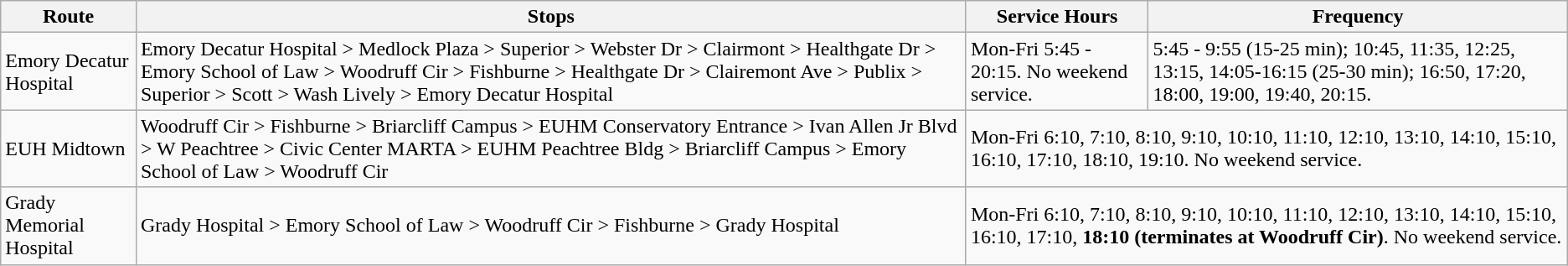<table class="wikitable">
<tr>
<th>Route</th>
<th>Stops</th>
<th>Service Hours</th>
<th>Frequency</th>
</tr>
<tr>
<td>Emory Decatur Hospital</td>
<td>Emory Decatur Hospital > Medlock Plaza > Superior > Webster Dr > Clairmont > Healthgate Dr > Emory School of Law > Woodruff Cir > Fishburne > Healthgate Dr > Clairemont Ave > Publix > Superior > Scott > Wash Lively > Emory Decatur Hospital</td>
<td>Mon-Fri 5:45 - 20:15. No weekend service.</td>
<td>5:45 - 9:55 (15-25 min); 10:45, 11:35, 12:25, 13:15, 14:05-16:15 (25-30 min); 16:50, 17:20, 18:00, 19:00, 19:40, 20:15.</td>
</tr>
<tr>
<td>EUH Midtown</td>
<td>Woodruff Cir > Fishburne > Briarcliff Campus > EUHM Conservatory Entrance > Ivan Allen Jr Blvd > W Peachtree > Civic Center MARTA > EUHM Peachtree Bldg > Briarcliff Campus > Emory School of Law > Woodruff Cir</td>
<td colspan="2">Mon-Fri 6:10, 7:10, 8:10, 9:10, 10:10, 11:10, 12:10, 13:10, 14:10, 15:10, 16:10, 17:10, 18:10, 19:10. No weekend service.</td>
</tr>
<tr>
<td>Grady Memorial Hospital</td>
<td>Grady Hospital > Emory School of Law > Woodruff Cir > Fishburne > Grady Hospital</td>
<td colspan="2">Mon-Fri 6:10, 7:10, 8:10, 9:10, 10:10, 11:10, 12:10, 13:10, 14:10, 15:10, 16:10, 17:10, <strong>18:10 (terminates at Woodruff Cir)</strong>. No weekend service.</td>
</tr>
</table>
